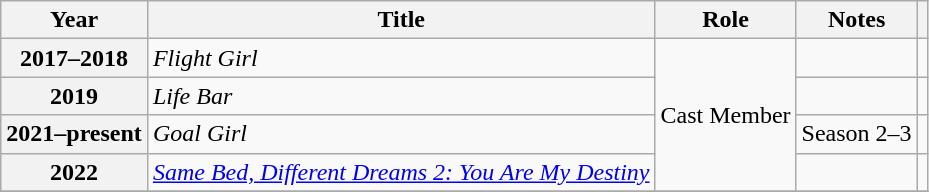<table class="wikitable sortable plainrowheaders">
<tr>
<th scope="col">Year</th>
<th scope="col">Title</th>
<th scope="col">Role</th>
<th scope="col">Notes</th>
<th scope="col" class="unsortable"></th>
</tr>
<tr>
<th scope="row">2017–2018</th>
<td><em>Flight Girl</em></td>
<td rowspan=4>Cast Member</td>
<td></td>
<td></td>
</tr>
<tr>
<th scope="row">2019</th>
<td><em>Life Bar</em></td>
<td></td>
<td></td>
</tr>
<tr>
<th scope="row">2021–present</th>
<td><em>Goal Girl</em></td>
<td>Season 2–3</td>
<td></td>
</tr>
<tr>
<th scope="row">2022</th>
<td><em><a href='#'>Same Bed, Different Dreams 2: You Are My Destiny</a></em></td>
<td></td>
<td></td>
</tr>
<tr>
</tr>
</table>
